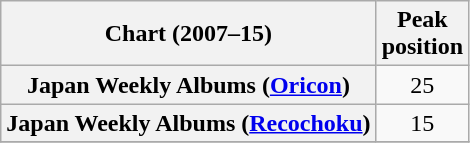<table class="wikitable sortable plainrowheaders" style="text-align:center;">
<tr>
<th scope="col">Chart (2007–15)</th>
<th scope="col">Peak<br>position</th>
</tr>
<tr>
<th scope="row">Japan Weekly Albums (<a href='#'>Oricon</a>)</th>
<td style="text-align:center;">25</td>
</tr>
<tr>
<th scope="row">Japan Weekly Albums (<a href='#'>Recochoku</a>)</th>
<td style="text-align:center;">15</td>
</tr>
<tr>
</tr>
</table>
